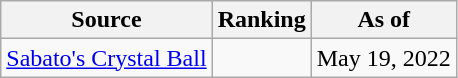<table class="wikitable" style="text-align:center">
<tr>
<th>Source</th>
<th>Ranking</th>
<th>As of</th>
</tr>
<tr>
<td align=left><a href='#'>Sabato's Crystal Ball</a></td>
<td></td>
<td>May 19, 2022</td>
</tr>
</table>
